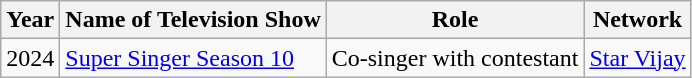<table class="wikitable">
<tr>
<th>Year</th>
<th>Name of Television Show</th>
<th>Role</th>
<th>Network</th>
</tr>
<tr>
<td>2024</td>
<td><a href='#'>Super Singer Season 10</a></td>
<td>Co-singer with contestant</td>
<td><a href='#'>Star Vijay</a></td>
</tr>
</table>
